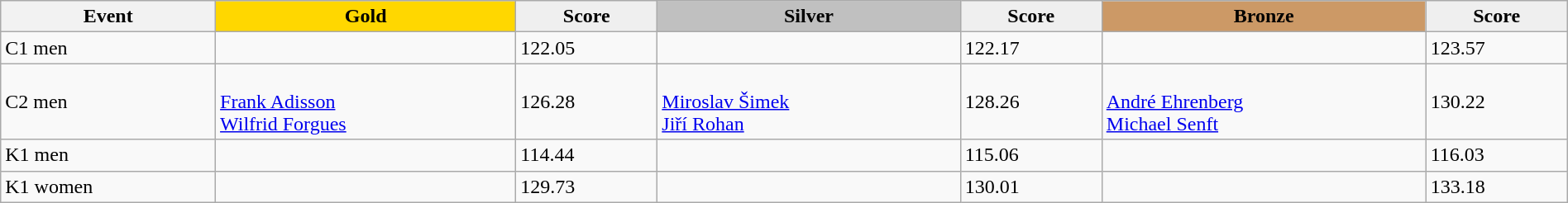<table class="wikitable" width=100%>
<tr>
<th>Event</th>
<td align=center bgcolor="gold"><strong>Gold</strong></td>
<td align=center bgcolor="EFEFEF"><strong>Score</strong></td>
<td align=center bgcolor="silver"><strong>Silver</strong></td>
<td align=center bgcolor="EFEFEF"><strong>Score</strong></td>
<td align=center bgcolor="CC9966"><strong>Bronze</strong></td>
<td align=center bgcolor="EFEFEF"><strong>Score</strong></td>
</tr>
<tr>
<td>C1 men</td>
<td></td>
<td>122.05</td>
<td></td>
<td>122.17</td>
<td></td>
<td>123.57</td>
</tr>
<tr>
<td>C2 men</td>
<td><br><a href='#'>Frank Adisson</a><br><a href='#'>Wilfrid Forgues</a></td>
<td>126.28</td>
<td><br><a href='#'>Miroslav Šimek</a><br><a href='#'>Jiří Rohan</a></td>
<td>128.26</td>
<td><br><a href='#'>André Ehrenberg</a><br><a href='#'>Michael Senft</a></td>
<td>130.22</td>
</tr>
<tr>
<td>K1 men</td>
<td></td>
<td>114.44</td>
<td></td>
<td>115.06</td>
<td></td>
<td>116.03</td>
</tr>
<tr>
<td>K1 women</td>
<td></td>
<td>129.73</td>
<td></td>
<td>130.01</td>
<td></td>
<td>133.18</td>
</tr>
</table>
